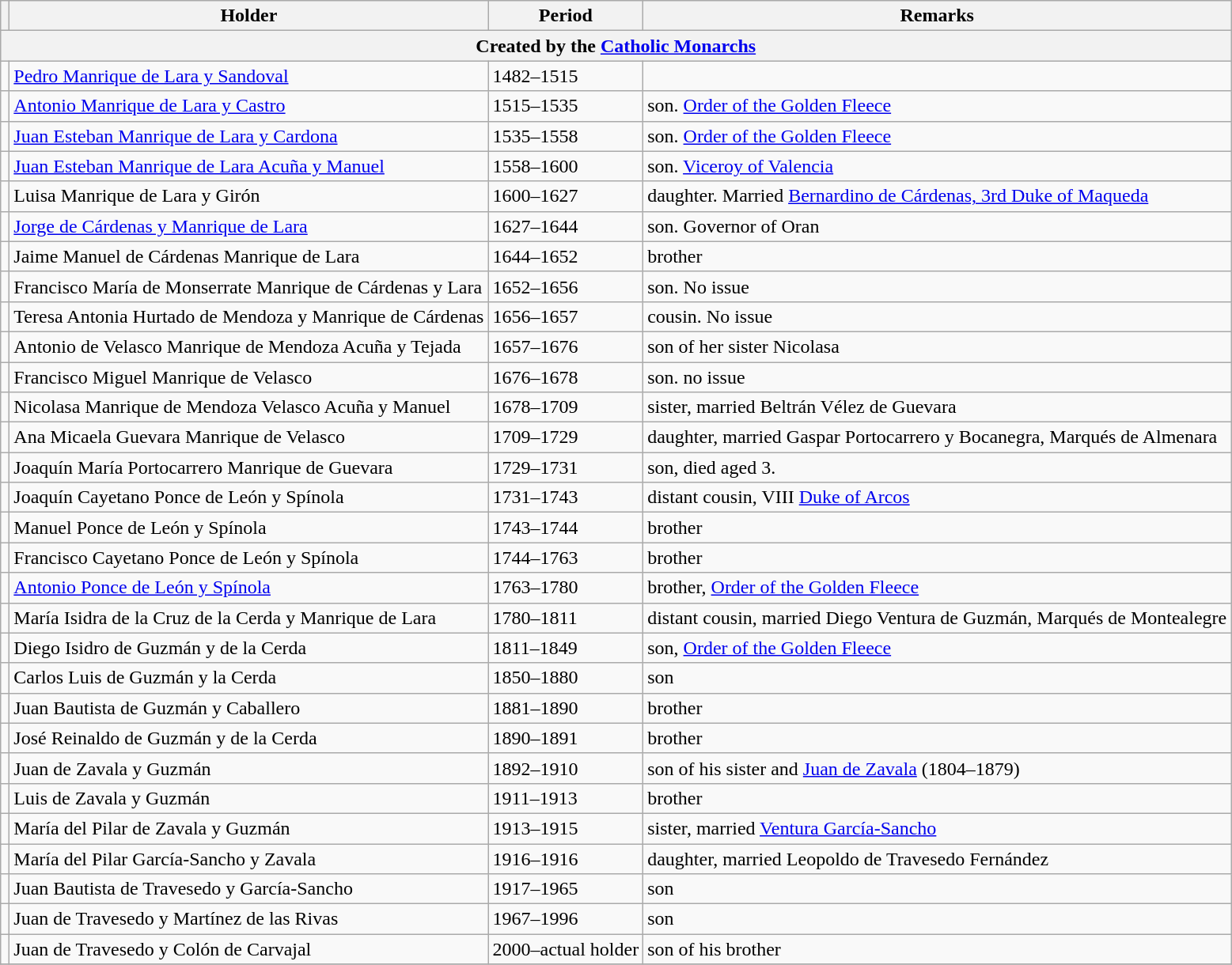<table class="wikitable">
<tr>
<th></th>
<th>Holder</th>
<th>Period</th>
<th>Remarks</th>
</tr>
<tr bgcolor="#dddddd"  |>
<th colspan="4">Created by the <a href='#'>Catholic Monarchs</a></th>
</tr>
<tr>
<td></td>
<td><a href='#'>Pedro Manrique de Lara y Sandoval</a></td>
<td>1482–1515</td>
<td></td>
</tr>
<tr>
<td></td>
<td><a href='#'>Antonio Manrique de Lara y Castro</a></td>
<td>1515–1535</td>
<td>son. <a href='#'>Order of the Golden Fleece</a></td>
</tr>
<tr>
<td></td>
<td><a href='#'>Juan Esteban Manrique de Lara y Cardona</a></td>
<td>1535–1558</td>
<td>son. <a href='#'>Order of the Golden Fleece</a></td>
</tr>
<tr>
<td></td>
<td><a href='#'>Juan Esteban Manrique de Lara Acuña y Manuel</a></td>
<td>1558–1600</td>
<td>son. <a href='#'>Viceroy of Valencia</a></td>
</tr>
<tr>
<td></td>
<td>Luisa Manrique de Lara y Girón</td>
<td>1600–1627</td>
<td>daughter. Married <a href='#'>Bernardino de Cárdenas, 3rd Duke of Maqueda</a></td>
</tr>
<tr>
<td></td>
<td><a href='#'>Jorge de Cárdenas y Manrique de Lara</a></td>
<td>1627–1644</td>
<td>son. Governor of Oran</td>
</tr>
<tr>
<td></td>
<td>Jaime Manuel de Cárdenas Manrique de Lara</td>
<td>1644–1652</td>
<td>brother</td>
</tr>
<tr>
<td></td>
<td>Francisco María de Monserrate Manrique de Cárdenas y Lara</td>
<td>1652–1656</td>
<td>son. No issue</td>
</tr>
<tr>
<td></td>
<td>Teresa Antonia Hurtado de Mendoza y Manrique de Cárdenas</td>
<td>1656–1657</td>
<td>cousin. No issue</td>
</tr>
<tr>
<td></td>
<td>Antonio de Velasco Manrique de Mendoza  Acuña y Tejada</td>
<td>1657–1676</td>
<td>son of her sister Nicolasa</td>
</tr>
<tr>
<td></td>
<td>Francisco Miguel Manrique de Velasco</td>
<td>1676–1678</td>
<td>son. no issue</td>
</tr>
<tr>
<td></td>
<td>Nicolasa Manrique de Mendoza Velasco Acuña y Manuel</td>
<td>1678–1709</td>
<td>sister, married Beltrán Vélez de Guevara</td>
</tr>
<tr>
<td></td>
<td>Ana Micaela Guevara Manrique de Velasco</td>
<td>1709–1729</td>
<td>daughter, married Gaspar Portocarrero y Bocanegra, Marqués de Almenara</td>
</tr>
<tr>
<td></td>
<td>Joaquín María Portocarrero Manrique de Guevara</td>
<td>1729–1731</td>
<td>son, died aged 3.</td>
</tr>
<tr>
<td></td>
<td>Joaquín Cayetano Ponce de León y Spínola</td>
<td>1731–1743</td>
<td>distant cousin, VIII <a href='#'>Duke of Arcos</a></td>
</tr>
<tr>
<td></td>
<td>Manuel Ponce de León y Spínola</td>
<td>1743–1744</td>
<td>brother</td>
</tr>
<tr>
<td></td>
<td>Francisco Cayetano Ponce de León y Spínola</td>
<td>1744–1763</td>
<td>brother</td>
</tr>
<tr>
<td></td>
<td><a href='#'>Antonio Ponce de León y Spínola</a></td>
<td>1763–1780</td>
<td>brother, <a href='#'>Order of the Golden Fleece</a></td>
</tr>
<tr>
<td></td>
<td>María Isidra de la Cruz de la Cerda y Manrique de Lara</td>
<td>1780–1811</td>
<td>distant cousin, married  Diego Ventura de Guzmán, Marqués de Montealegre</td>
</tr>
<tr>
<td></td>
<td>Diego Isidro de Guzmán y de la Cerda</td>
<td>1811–1849</td>
<td>son, <a href='#'>Order of the Golden Fleece</a></td>
</tr>
<tr>
<td></td>
<td>Carlos Luis de Guzmán y la Cerda</td>
<td>1850–1880</td>
<td>son</td>
</tr>
<tr>
<td></td>
<td>Juan Bautista de Guzmán y Caballero</td>
<td>1881–1890</td>
<td>brother</td>
</tr>
<tr>
<td></td>
<td>José Reinaldo de Guzmán y de la Cerda</td>
<td>1890–1891</td>
<td>brother</td>
</tr>
<tr>
<td></td>
<td>Juan de Zavala y Guzmán</td>
<td>1892–1910</td>
<td>son of his sister and <a href='#'>Juan de Zavala</a> (1804–1879)</td>
</tr>
<tr>
<td></td>
<td>Luis de Zavala y Guzmán</td>
<td>1911–1913</td>
<td>brother</td>
</tr>
<tr>
<td></td>
<td>María del Pilar de Zavala y Guzmán</td>
<td>1913–1915</td>
<td>sister, married <a href='#'>Ventura García-Sancho</a></td>
</tr>
<tr>
<td></td>
<td>María del Pilar García-Sancho y Zavala</td>
<td>1916–1916</td>
<td>daughter, married Leopoldo de Travesedo Fernández</td>
</tr>
<tr>
<td></td>
<td>Juan Bautista de Travesedo y García-Sancho</td>
<td>1917–1965</td>
<td>son</td>
</tr>
<tr>
<td></td>
<td>Juan de Travesedo y Martínez de las Rivas</td>
<td>1967–1996</td>
<td>son</td>
</tr>
<tr>
<td></td>
<td>Juan de Travesedo y Colón de Carvajal</td>
<td>2000–actual holder</td>
<td>son of his brother</td>
</tr>
<tr>
</tr>
</table>
